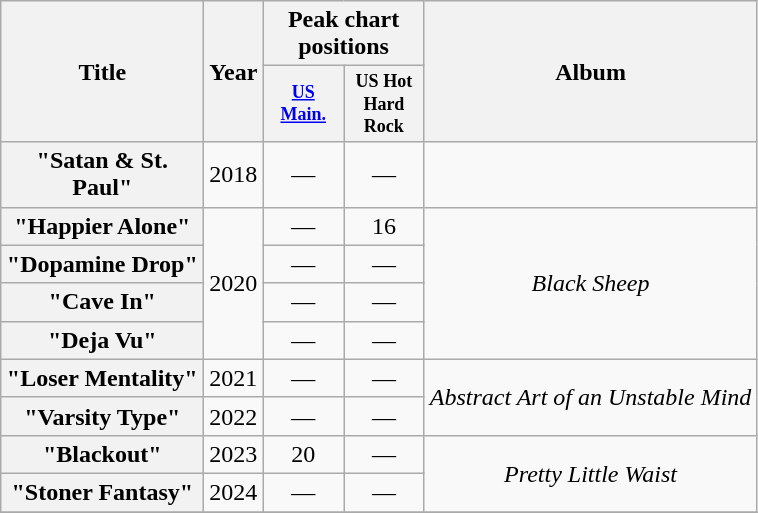<table class="wikitable plainrowheaders" style="text-align:center;">
<tr>
<th scope="col" rowspan="2" style="width:8em;">Title</th>
<th scope="col" rowspan="2">Year</th>
<th scope="col" colspan="2">Peak chart positions</th>
<th scope="col" rowspan="2">Album</th>
</tr>
<tr>
<th style="width:4em;font-size:75%"><a href='#'>US<br>Main.</a><br></th>
<th style="width:4em;font-size:75%">US Hot Hard Rock</th>
</tr>
<tr>
<th scope="row">"Satan & St. Paul"</th>
<td>2018</td>
<td>—</td>
<td>—</td>
<td></td>
</tr>
<tr>
<th scope="row">"Happier Alone" </th>
<td rowspan="4">2020</td>
<td>—</td>
<td>16</td>
<td rowspan="4"><em>Black Sheep</em></td>
</tr>
<tr>
<th scope="row">"Dopamine Drop"</th>
<td>—</td>
<td>—</td>
</tr>
<tr>
<th scope="row">"Cave In"</th>
<td>—</td>
<td>—</td>
</tr>
<tr>
<th scope="row">"Deja Vu"</th>
<td>—</td>
<td>—</td>
</tr>
<tr>
<th scope="row">"Loser Mentality"</th>
<td>2021</td>
<td>—</td>
<td>—</td>
<td rowspan="2"><em>Abstract Art of an Unstable Mind</em></td>
</tr>
<tr>
<th scope="row">"Varsity Type"</th>
<td>2022</td>
<td>—</td>
<td>—</td>
</tr>
<tr>
<th scope="row">"Blackout" </th>
<td>2023</td>
<td>20</td>
<td>—</td>
<td rowspan="2"><em>Pretty Little Waist</em></td>
</tr>
<tr>
<th scope="row">"Stoner Fantasy"</th>
<td>2024</td>
<td>—</td>
<td>—</td>
</tr>
<tr>
</tr>
</table>
